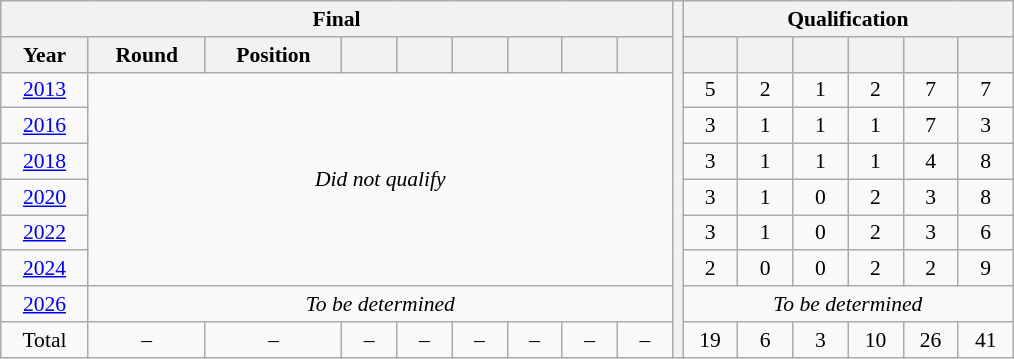<table class="wikitable" style="text-align: center;font-size:90%;">
<tr>
<th colspan=9>Final</th>
<th width=1% rowspan=22></th>
<th colspan=6>Qualification</th>
</tr>
<tr>
<th>Year</th>
<th>Round</th>
<th>Position</th>
<th width=30></th>
<th width=30></th>
<th width=30></th>
<th width=30></th>
<th width=30></th>
<th width=30></th>
<th width=30></th>
<th width=30></th>
<th width=30></th>
<th width=30></th>
<th width=30></th>
<th width=30></th>
</tr>
<tr>
<td> <a href='#'>2013</a></td>
<td colspan="8" rowspan="6"><em>Did not qualify</em></td>
<td>5</td>
<td>2</td>
<td>1</td>
<td>2</td>
<td>7</td>
<td>7</td>
</tr>
<tr>
<td> <a href='#'>2016</a></td>
<td>3</td>
<td>1</td>
<td>1</td>
<td>1</td>
<td>7</td>
<td>3</td>
</tr>
<tr>
<td> <a href='#'>2018</a></td>
<td>3</td>
<td>1</td>
<td>1</td>
<td>1</td>
<td>4</td>
<td>8</td>
</tr>
<tr>
<td> <a href='#'>2020</a></td>
<td>3</td>
<td>1</td>
<td>0</td>
<td>2</td>
<td>3</td>
<td>8</td>
</tr>
<tr>
<td> <a href='#'>2022</a></td>
<td>3</td>
<td>1</td>
<td>0</td>
<td>2</td>
<td>3</td>
<td>6</td>
</tr>
<tr>
<td> <a href='#'>2024</a></td>
<td>2</td>
<td>0</td>
<td>0</td>
<td>2</td>
<td>2</td>
<td>9</td>
</tr>
<tr>
<td> <a href='#'>2026</a></td>
<td colspan="8"><em>To be determined</em></td>
<td colspan="6"><em>To be determined</em></td>
</tr>
<tr>
<td>Total</td>
<td>–</td>
<td>–</td>
<td>–</td>
<td>–</td>
<td>–</td>
<td>–</td>
<td>–</td>
<td>–</td>
<td>19</td>
<td>6</td>
<td>3</td>
<td>10</td>
<td>26</td>
<td>41</td>
</tr>
</table>
